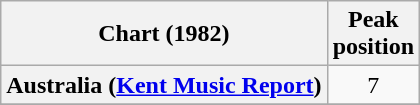<table class="wikitable sortable plainrowheaders">
<tr>
<th scope="col">Chart (1982)</th>
<th scope="col">Peak<br>position</th>
</tr>
<tr>
<th scope="row">Australia (<a href='#'>Kent Music Report</a>)</th>
<td style="text-align:center;">7</td>
</tr>
<tr>
</tr>
</table>
